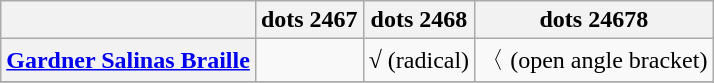<table class="wikitable">
<tr>
<th></th>
<th>dots 2467</th>
<th>dots 2468</th>
<th>dots 24678</th>
</tr>
<tr>
<th align=left><a href='#'>Gardner Salinas Braille</a></th>
<td></td>
<td>√ (radical)</td>
<td>〈 (open angle bracket)</td>
</tr>
<tr>
</tr>
<tr>
</tr>
</table>
